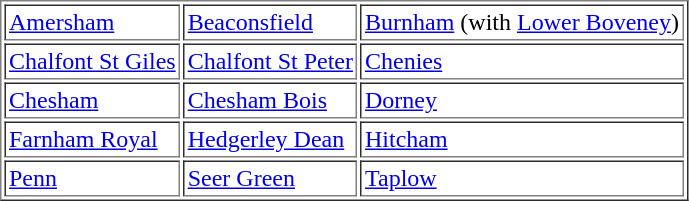<table border="1" cellpadding="2">
<tr>
<td><a href='#'>Amersham</a></td>
<td><a href='#'>Beaconsfield</a></td>
<td><a href='#'>Burnham</a> (with <a href='#'>Lower Boveney</a>)</td>
</tr>
<tr>
<td><a href='#'>Chalfont St Giles</a></td>
<td><a href='#'>Chalfont St Peter</a></td>
<td><a href='#'>Chenies</a></td>
</tr>
<tr>
<td><a href='#'>Chesham</a></td>
<td><a href='#'>Chesham Bois</a></td>
<td><a href='#'>Dorney</a></td>
</tr>
<tr>
<td><a href='#'>Farnham Royal</a></td>
<td><a href='#'>Hedgerley Dean</a></td>
<td><a href='#'>Hitcham</a></td>
</tr>
<tr>
<td><a href='#'>Penn</a></td>
<td><a href='#'>Seer Green</a></td>
<td><a href='#'>Taplow</a></td>
</tr>
</table>
